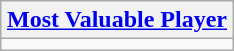<table class=wikitable style="text-align:center; margin:auto">
<tr>
<th><a href='#'>Most Valuable Player</a></th>
</tr>
<tr>
<td></td>
</tr>
</table>
